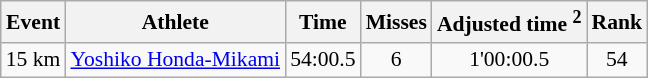<table class="wikitable" style="font-size:90%">
<tr>
<th>Event</th>
<th>Athlete</th>
<th>Time</th>
<th>Misses</th>
<th>Adjusted time <sup>2</sup></th>
<th>Rank</th>
</tr>
<tr>
<td>15 km</td>
<td><a href='#'>Yoshiko Honda-Mikami</a></td>
<td align="center">54:00.5</td>
<td align="center">6</td>
<td align="center">1'00:00.5</td>
<td align="center">54</td>
</tr>
</table>
